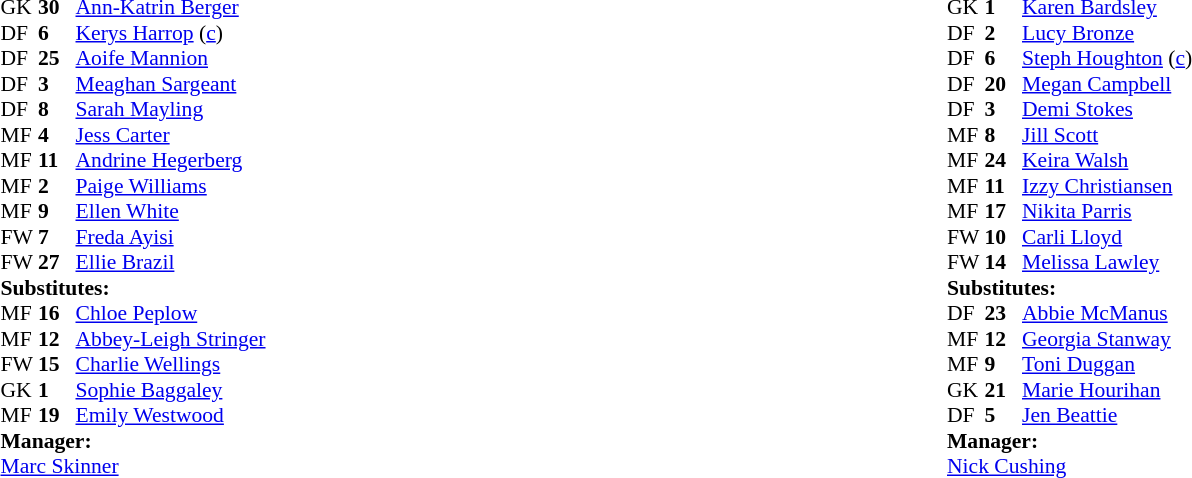<table style="width:100%;">
<tr>
<td style="vertical-align:top; width:50%;"><br><table style="font-size: 90%" cellspacing="0" cellpadding="0">
<tr>
<td colspan="4"></td>
</tr>
<tr>
<th width="25"></th>
<th width="25"></th>
</tr>
<tr>
<td>GK</td>
<td><strong>30</strong></td>
<td> <a href='#'>Ann-Katrin Berger</a></td>
</tr>
<tr>
<td>DF</td>
<td><strong>6</strong></td>
<td> <a href='#'>Kerys Harrop</a> (<a href='#'>c</a>)</td>
</tr>
<tr>
<td>DF</td>
<td><strong>25</strong></td>
<td> <a href='#'>Aoife Mannion</a></td>
</tr>
<tr>
<td>DF</td>
<td><strong>3</strong></td>
<td> <a href='#'>Meaghan Sargeant</a></td>
</tr>
<tr>
<td>DF</td>
<td><strong>8</strong></td>
<td> <a href='#'>Sarah Mayling</a></td>
</tr>
<tr>
<td>MF</td>
<td><strong>4</strong></td>
<td> <a href='#'>Jess Carter</a></td>
<td></td>
<td></td>
</tr>
<tr>
<td>MF</td>
<td><strong>11</strong></td>
<td> <a href='#'>Andrine Hegerberg</a></td>
<td></td>
<td></td>
</tr>
<tr>
<td>MF</td>
<td><strong>2</strong></td>
<td> <a href='#'>Paige Williams</a></td>
<td></td>
<td></td>
</tr>
<tr>
<td>MF</td>
<td><strong>9</strong></td>
<td> <a href='#'>Ellen White</a></td>
</tr>
<tr>
<td>FW</td>
<td><strong>7</strong></td>
<td> <a href='#'>Freda Ayisi</a></td>
<td></td>
<td></td>
</tr>
<tr>
<td>FW</td>
<td><strong>27</strong></td>
<td> <a href='#'>Ellie Brazil</a></td>
</tr>
<tr>
<td colspan=4><strong>Substitutes:</strong></td>
</tr>
<tr>
<td>MF</td>
<td><strong>16</strong></td>
<td> <a href='#'>Chloe Peplow</a></td>
<td></td>
<td></td>
</tr>
<tr>
<td>MF</td>
<td><strong>12</strong></td>
<td> <a href='#'>Abbey-Leigh Stringer</a></td>
<td></td>
<td></td>
</tr>
<tr>
<td>FW</td>
<td><strong>15</strong></td>
<td> <a href='#'>Charlie Wellings</a></td>
<td></td>
<td></td>
</tr>
<tr>
<td>GK</td>
<td><strong>1</strong></td>
<td> <a href='#'>Sophie Baggaley</a></td>
<td></td>
<td></td>
<td></td>
<td></td>
</tr>
<tr>
<td>MF</td>
<td><strong>19</strong></td>
<td> <a href='#'>Emily Westwood</a></td>
<td></td>
<td></td>
</tr>
<tr>
<td colspan=4><strong>Manager:</strong></td>
</tr>
<tr>
<td colspan="4"> <a href='#'>Marc Skinner</a></td>
</tr>
</table>
</td>
<td style="vertical-align:top; width:50%;"><br><table style="font-size: 90%" cellspacing="0" cellpadding="0">
<tr>
<td colspan="4"></td>
</tr>
<tr>
<th width="25"></th>
<th width="25"></th>
</tr>
<tr>
<td>GK</td>
<td><strong>1</strong></td>
<td> <a href='#'>Karen Bardsley</a></td>
</tr>
<tr>
<td>DF</td>
<td><strong>2</strong></td>
<td> <a href='#'>Lucy Bronze</a></td>
</tr>
<tr>
<td>DF</td>
<td><strong>6</strong></td>
<td> <a href='#'>Steph Houghton</a> (<a href='#'>c</a>)</td>
</tr>
<tr>
<td>DF</td>
<td><strong>20</strong></td>
<td> <a href='#'>Megan Campbell</a></td>
<td></td>
<td></td>
</tr>
<tr>
<td>DF</td>
<td><strong>3</strong></td>
<td> <a href='#'>Demi Stokes</a></td>
</tr>
<tr>
<td>MF</td>
<td><strong>8</strong></td>
<td> <a href='#'>Jill Scott</a></td>
</tr>
<tr>
<td>MF</td>
<td><strong>24</strong></td>
<td> <a href='#'>Keira Walsh</a></td>
</tr>
<tr>
<td>MF</td>
<td><strong>11</strong></td>
<td> <a href='#'>Izzy Christiansen</a></td>
</tr>
<tr>
<td>MF</td>
<td><strong>17</strong></td>
<td> <a href='#'>Nikita Parris</a></td>
<td></td>
<td></td>
</tr>
<tr>
<td>FW</td>
<td><strong>10</strong></td>
<td> <a href='#'>Carli Lloyd</a></td>
</tr>
<tr>
<td>FW</td>
<td><strong>14</strong></td>
<td> <a href='#'>Melissa Lawley</a></td>
<td></td>
<td></td>
</tr>
<tr>
<td colspan=4><strong>Substitutes:</strong></td>
</tr>
<tr>
<td>DF</td>
<td><strong>23</strong></td>
<td> <a href='#'>Abbie McManus</a></td>
<td></td>
<td></td>
</tr>
<tr>
<td>MF</td>
<td><strong>12</strong></td>
<td> <a href='#'>Georgia Stanway</a></td>
<td></td>
<td></td>
</tr>
<tr>
<td>MF</td>
<td><strong>9</strong></td>
<td> <a href='#'>Toni Duggan</a></td>
<td></td>
<td></td>
</tr>
<tr>
<td>GK</td>
<td><strong>21</strong></td>
<td> <a href='#'>Marie Hourihan</a></td>
</tr>
<tr>
<td>DF</td>
<td><strong>5</strong></td>
<td> <a href='#'>Jen Beattie</a></td>
</tr>
<tr>
<td colspan=4><strong>Manager:</strong></td>
</tr>
<tr>
<td colspan="4"> <a href='#'>Nick Cushing</a></td>
</tr>
</table>
</td>
</tr>
</table>
